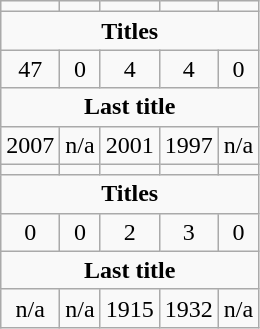<table class="wikitable" border="0">
<tr>
<td></td>
<td></td>
<td></td>
<td></td>
<td></td>
</tr>
<tr>
<td colspan="5" align="center"><strong>Titles</strong></td>
</tr>
<tr>
<td align="center">47</td>
<td align="center">0</td>
<td align="center">4</td>
<td align="center">4</td>
<td align="center">0</td>
</tr>
<tr>
<td colspan="5" align="center"><strong>Last title</strong></td>
</tr>
<tr>
<td align="center">2007</td>
<td align="center">n/a</td>
<td align="center">2001</td>
<td align="center">1997</td>
<td align="center">n/a</td>
</tr>
<tr>
<td></td>
<td></td>
<td></td>
<td></td>
<td></td>
</tr>
<tr>
<td colspan="5" align="center"><strong>Titles</strong></td>
</tr>
<tr>
<td align="center">0</td>
<td align="center">0</td>
<td align="center">2</td>
<td align="center">3</td>
<td align="center">0</td>
</tr>
<tr>
<td colspan="5" align="center"><strong>Last title</strong></td>
</tr>
<tr>
<td align="center">n/a</td>
<td align="center">n/a</td>
<td align="center">1915</td>
<td align="center">1932</td>
<td align="center">n/a</td>
</tr>
</table>
